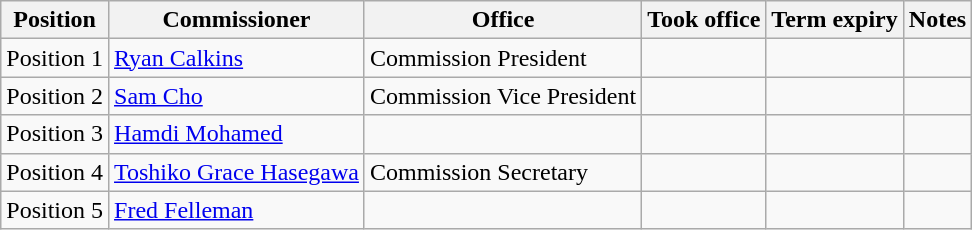<table class="wikitable sortable">
<tr>
<th>Position</th>
<th>Commissioner</th>
<th>Office</th>
<th>Took office</th>
<th>Term expiry</th>
<th class=unsortable>Notes</th>
</tr>
<tr>
<td>Position 1</td>
<td><a href='#'>Ryan Calkins</a></td>
<td>Commission President</td>
<td></td>
<td></td>
<td></td>
</tr>
<tr>
<td>Position 2</td>
<td><a href='#'>Sam Cho</a></td>
<td>Commission Vice President</td>
<td></td>
<td></td>
<td></td>
</tr>
<tr>
<td>Position 3</td>
<td><a href='#'>Hamdi Mohamed</a></td>
<td></td>
<td></td>
<td></td>
<td></td>
</tr>
<tr>
<td>Position 4</td>
<td><a href='#'>Toshiko Grace Hasegawa</a></td>
<td>Commission Secretary</td>
<td></td>
<td></td>
<td></td>
</tr>
<tr>
<td>Position 5</td>
<td><a href='#'>Fred Felleman</a></td>
<td></td>
<td></td>
<td></td>
<td></td>
</tr>
</table>
